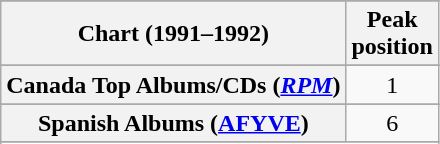<table class="wikitable sortable plainrowheaders" style="text-align:center;">
<tr>
</tr>
<tr>
<th>Chart (1991–1992)</th>
<th>Peak<br>position</th>
</tr>
<tr>
</tr>
<tr>
</tr>
<tr>
<th scope="row">Canada Top Albums/CDs (<em><a href='#'>RPM</a></em>)</th>
<td>1</td>
</tr>
<tr>
</tr>
<tr>
</tr>
<tr>
</tr>
<tr>
</tr>
<tr>
</tr>
<tr>
<th scope="row">Spanish Albums (<a href='#'>AFYVE</a>)</th>
<td align="center">6</td>
</tr>
<tr>
</tr>
<tr>
</tr>
<tr>
</tr>
<tr>
</tr>
<tr>
</tr>
</table>
